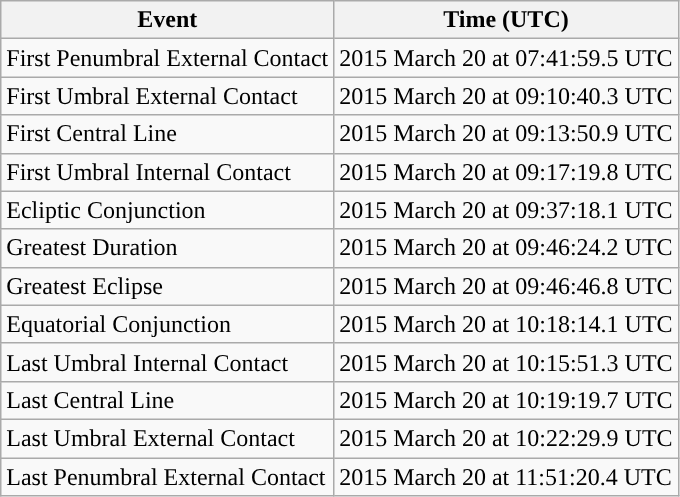<table class="wikitable">
<tr>
<th>Event</th>
<th>Time (UTC)</th>
</tr>
<tr>
<td>First Penumbral External Contact</td>
<td>2015 March 20 at 07:41:59.5 UTC</td>
</tr>
<tr>
<td>First Umbral External Contact</td>
<td>2015 March 20 at 09:10:40.3 UTC</td>
</tr>
<tr>
<td>First Central Line</td>
<td>2015 March 20 at 09:13:50.9 UTC</td>
</tr>
<tr>
<td>First Umbral Internal Contact</td>
<td>2015 March 20 at 09:17:19.8 UTC</td>
</tr>
<tr>
<td>Ecliptic Conjunction</td>
<td>2015 March 20 at 09:37:18.1 UTC</td>
</tr>
<tr>
<td>Greatest Duration</td>
<td>2015 March 20 at 09:46:24.2 UTC</td>
</tr>
<tr>
<td>Greatest Eclipse</td>
<td>2015 March 20 at 09:46:46.8 UTC</td>
</tr>
<tr>
<td>Equatorial Conjunction</td>
<td>2015 March 20 at 10:18:14.1 UTC</td>
</tr>
<tr>
<td>Last Umbral Internal Contact</td>
<td>2015 March 20 at 10:15:51.3 UTC</td>
</tr>
<tr>
<td>Last Central Line</td>
<td>2015 March 20 at 10:19:19.7 UTC</td>
</tr>
<tr>
<td>Last Umbral External Contact</td>
<td>2015 March 20 at 10:22:29.9 UTC</td>
</tr>
<tr>
<td>Last Penumbral External Contact</td>
<td>2015 March 20 at 11:51:20.4 UTC</td>
</tr>
</table>
